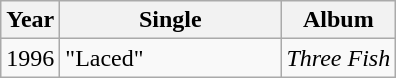<table class="wikitable" border="1">
<tr>
<th>Year</th>
<th width="140">Single</th>
<th>Album</th>
</tr>
<tr>
<td>1996</td>
<td>"Laced"</td>
<td align="center"><em>Three Fish</em></td>
</tr>
</table>
